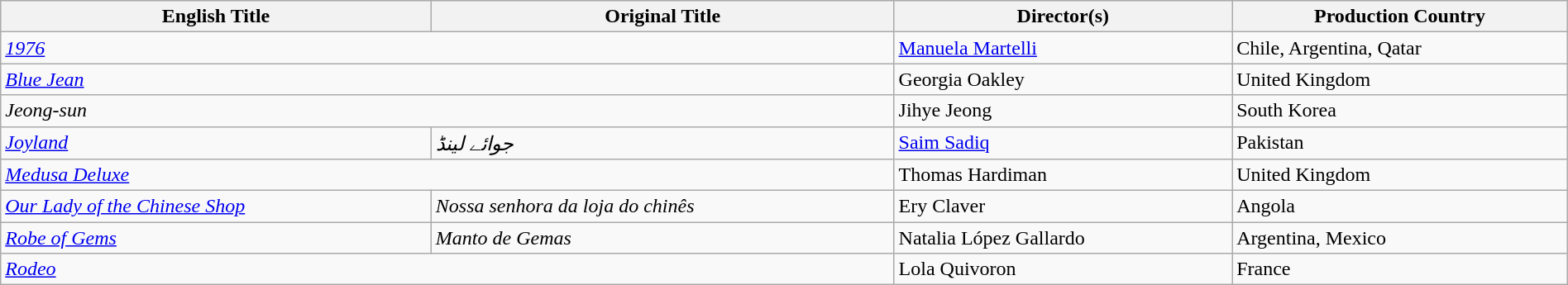<table class="sortable wikitable" style="width:100%; margin-bottom:4px">
<tr>
<th>English Title</th>
<th>Original Title</th>
<th>Director(s)</th>
<th>Production Country</th>
</tr>
<tr>
<td colspan="2"><em><a href='#'>1976</a></em></td>
<td><a href='#'>Manuela Martelli</a></td>
<td>Chile, Argentina, Qatar</td>
</tr>
<tr>
<td colspan="2"><em><a href='#'>Blue Jean</a></em></td>
<td>Georgia Oakley</td>
<td>United Kingdom</td>
</tr>
<tr>
<td colspan="2"><em>Jeong-sun</em></td>
<td>Jihye Jeong</td>
<td>South Korea</td>
</tr>
<tr>
<td><em><a href='#'>Joyland</a></em></td>
<td><em>جوائے لینڈ</em></td>
<td><a href='#'>Saim Sadiq</a></td>
<td>Pakistan</td>
</tr>
<tr>
<td colspan="2"><em><a href='#'>Medusa Deluxe</a></em></td>
<td>Thomas Hardiman</td>
<td>United Kingdom</td>
</tr>
<tr>
<td><em><a href='#'>Our Lady of the Chinese Shop</a></em></td>
<td><em>Nossa senhora da loja do chinês</em></td>
<td>Ery Claver</td>
<td>Angola</td>
</tr>
<tr>
<td><em><a href='#'>Robe of Gems</a></em></td>
<td><em>Manto de Gemas</em></td>
<td>Natalia López Gallardo</td>
<td>Argentina, Mexico</td>
</tr>
<tr>
<td colspan="2"><em><a href='#'>Rodeo</a></em></td>
<td>Lola Quivoron</td>
<td>France</td>
</tr>
</table>
